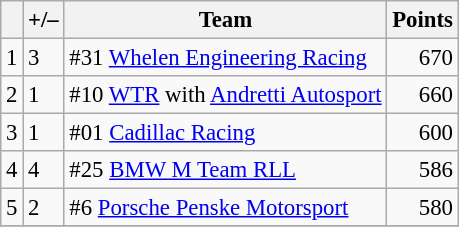<table class="wikitable" style="font-size: 95%;">
<tr>
<th scope="col"></th>
<th scope="col">+/–</th>
<th scope="col">Team</th>
<th scope="col">Points</th>
</tr>
<tr>
<td align=center>1</td>
<td align="left"> 3</td>
<td> #31 <a href='#'>Whelen Engineering Racing</a></td>
<td align=right>670</td>
</tr>
<tr>
<td align=center>2</td>
<td align="left"> 1</td>
<td> #10 <a href='#'>WTR</a> with <a href='#'>Andretti Autosport</a></td>
<td align=right>660</td>
</tr>
<tr>
<td align=center>3</td>
<td align="left"> 1</td>
<td> #01 <a href='#'>Cadillac Racing</a></td>
<td align=right>600</td>
</tr>
<tr>
<td align=center>4</td>
<td align="left"> 4</td>
<td> #25 <a href='#'>BMW M Team RLL</a></td>
<td align=right>586</td>
</tr>
<tr>
<td align=center>5</td>
<td align="left"> 2</td>
<td> #6 <a href='#'>Porsche Penske Motorsport</a></td>
<td align=right>580</td>
</tr>
<tr>
</tr>
</table>
